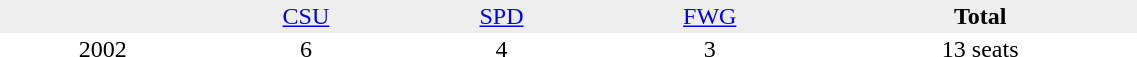<table border="0" cellpadding="2" cellspacing="0" width="60%">
<tr bgcolor="#eeeeee" align="center">
<td></td>
<td><a href='#'>CSU</a></td>
<td><a href='#'>SPD</a></td>
<td><a href='#'>FWG</a></td>
<td><strong>Total</strong></td>
</tr>
<tr align="center">
<td>2002</td>
<td>6</td>
<td>4</td>
<td>3</td>
<td>13 seats</td>
</tr>
</table>
